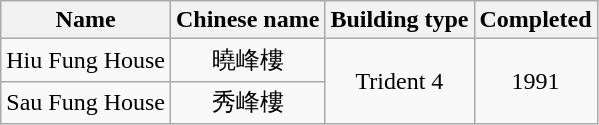<table class="wikitable" style="text-align: center">
<tr>
<th>Name</th>
<th>Chinese name</th>
<th>Building type</th>
<th>Completed</th>
</tr>
<tr>
<td>Hiu Fung House</td>
<td>曉峰樓</td>
<td rowspan="2">Trident 4</td>
<td rowspan="2">1991</td>
</tr>
<tr>
<td>Sau Fung House</td>
<td>秀峰樓</td>
</tr>
</table>
